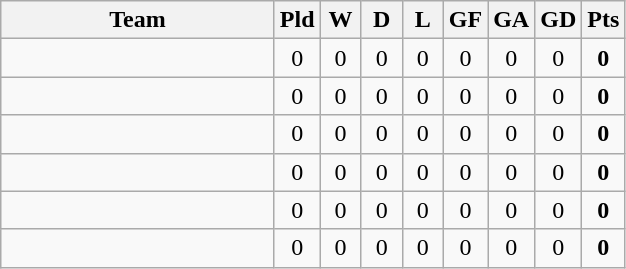<table class="wikitable" style="text-align: center;">
<tr>
<th width="175">Team</th>
<th width="20">Pld</th>
<th width="20">W</th>
<th width="20">D</th>
<th width="20">L</th>
<th width="20">GF</th>
<th width="20">GA</th>
<th width="20">GD</th>
<th width="20">Pts</th>
</tr>
<tr>
<td align=left></td>
<td>0</td>
<td>0</td>
<td>0</td>
<td>0</td>
<td>0</td>
<td>0</td>
<td>0</td>
<td><strong>0</strong></td>
</tr>
<tr>
<td align=left></td>
<td>0</td>
<td>0</td>
<td>0</td>
<td>0</td>
<td>0</td>
<td>0</td>
<td>0</td>
<td><strong>0</strong></td>
</tr>
<tr>
<td align=left></td>
<td>0</td>
<td>0</td>
<td>0</td>
<td>0</td>
<td>0</td>
<td>0</td>
<td>0</td>
<td><strong>0</strong></td>
</tr>
<tr>
<td align=left></td>
<td>0</td>
<td>0</td>
<td>0</td>
<td>0</td>
<td>0</td>
<td>0</td>
<td>0</td>
<td><strong>0</strong></td>
</tr>
<tr>
<td align=left></td>
<td>0</td>
<td>0</td>
<td>0</td>
<td>0</td>
<td>0</td>
<td>0</td>
<td>0</td>
<td><strong>0</strong></td>
</tr>
<tr>
<td align=left></td>
<td>0</td>
<td>0</td>
<td>0</td>
<td>0</td>
<td>0</td>
<td>0</td>
<td>0</td>
<td><strong>0</strong></td>
</tr>
</table>
